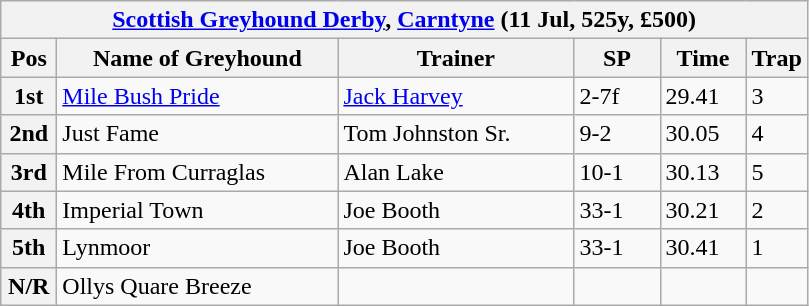<table class="wikitable">
<tr>
<th colspan="6"><a href='#'>Scottish Greyhound Derby</a>, <a href='#'>Carntyne</a> (11 Jul, 525y, £500)</th>
</tr>
<tr>
<th width=30>Pos</th>
<th width=180>Name of Greyhound</th>
<th width=150>Trainer</th>
<th width=50>SP</th>
<th width=50>Time</th>
<th width=30>Trap</th>
</tr>
<tr>
<th>1st</th>
<td><a href='#'>Mile Bush Pride</a></td>
<td><a href='#'>Jack Harvey</a></td>
<td>2-7f</td>
<td>29.41</td>
<td>3</td>
</tr>
<tr>
<th>2nd</th>
<td>Just Fame</td>
<td>Tom Johnston Sr.</td>
<td>9-2</td>
<td>30.05</td>
<td>4</td>
</tr>
<tr>
<th>3rd</th>
<td>Mile From Curraglas</td>
<td>Alan Lake</td>
<td>10-1</td>
<td>30.13</td>
<td>5</td>
</tr>
<tr>
<th>4th</th>
<td>Imperial Town</td>
<td>Joe Booth</td>
<td>33-1</td>
<td>30.21</td>
<td>2</td>
</tr>
<tr>
<th>5th</th>
<td>Lynmoor</td>
<td>Joe Booth</td>
<td>33-1</td>
<td>30.41</td>
<td>1</td>
</tr>
<tr>
<th>N/R</th>
<td>Ollys Quare Breeze</td>
<td></td>
<td></td>
<td></td>
<td></td>
</tr>
</table>
